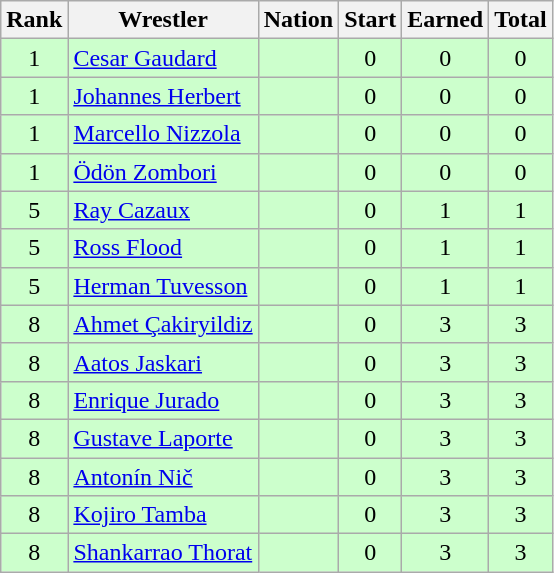<table class="wikitable sortable" style="text-align:center;">
<tr>
<th>Rank</th>
<th>Wrestler</th>
<th>Nation</th>
<th>Start</th>
<th>Earned</th>
<th>Total</th>
</tr>
<tr style="background:#cfc;">
<td>1</td>
<td align=left><a href='#'>Cesar Gaudard</a></td>
<td align=left></td>
<td>0</td>
<td>0</td>
<td>0</td>
</tr>
<tr style="background:#cfc;">
<td>1</td>
<td align=left><a href='#'>Johannes Herbert</a></td>
<td align=left></td>
<td>0</td>
<td>0</td>
<td>0</td>
</tr>
<tr style="background:#cfc;">
<td>1</td>
<td align=left><a href='#'>Marcello Nizzola</a></td>
<td align=left></td>
<td>0</td>
<td>0</td>
<td>0</td>
</tr>
<tr style="background:#cfc;">
<td>1</td>
<td align=left><a href='#'>Ödön Zombori</a></td>
<td align=left></td>
<td>0</td>
<td>0</td>
<td>0</td>
</tr>
<tr style="background:#cfc;">
<td>5</td>
<td align=left><a href='#'>Ray Cazaux</a></td>
<td align=left></td>
<td>0</td>
<td>1</td>
<td>1</td>
</tr>
<tr style="background:#cfc;">
<td>5</td>
<td align=left><a href='#'>Ross Flood</a></td>
<td align=left></td>
<td>0</td>
<td>1</td>
<td>1</td>
</tr>
<tr style="background:#cfc;">
<td>5</td>
<td align=left><a href='#'>Herman Tuvesson</a></td>
<td align=left></td>
<td>0</td>
<td>1</td>
<td>1</td>
</tr>
<tr style="background:#cfc;">
<td>8</td>
<td align=left><a href='#'>Ahmet Çakiryildiz</a></td>
<td align=left></td>
<td>0</td>
<td>3</td>
<td>3</td>
</tr>
<tr style="background:#cfc;">
<td>8</td>
<td align=left><a href='#'>Aatos Jaskari</a></td>
<td align=left></td>
<td>0</td>
<td>3</td>
<td>3</td>
</tr>
<tr style="background:#cfc;">
<td>8</td>
<td align=left><a href='#'>Enrique Jurado</a></td>
<td align=left></td>
<td>0</td>
<td>3</td>
<td>3</td>
</tr>
<tr style="background:#cfc;">
<td>8</td>
<td align=left><a href='#'>Gustave Laporte</a></td>
<td align=left></td>
<td>0</td>
<td>3</td>
<td>3</td>
</tr>
<tr style="background:#cfc;">
<td>8</td>
<td align=left><a href='#'>Antonín Nič</a></td>
<td align=left></td>
<td>0</td>
<td>3</td>
<td>3</td>
</tr>
<tr style="background:#cfc;">
<td>8</td>
<td align=left><a href='#'>Kojiro Tamba</a></td>
<td align=left></td>
<td>0</td>
<td>3</td>
<td>3</td>
</tr>
<tr style="background:#cfc;">
<td>8</td>
<td align=left><a href='#'>Shankarrao Thorat</a></td>
<td align=left></td>
<td>0</td>
<td>3</td>
<td>3</td>
</tr>
</table>
